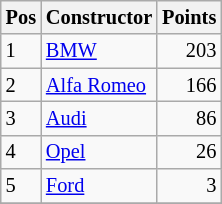<table class="wikitable"   style="font-size:   85%;">
<tr>
<th>Pos</th>
<th>Constructor</th>
<th>Points</th>
</tr>
<tr>
<td>1</td>
<td> <a href='#'>BMW</a></td>
<td align="right">203</td>
</tr>
<tr>
<td>2</td>
<td> <a href='#'>Alfa Romeo</a></td>
<td align="right">166</td>
</tr>
<tr>
<td>3</td>
<td> <a href='#'>Audi</a></td>
<td align="right">86</td>
</tr>
<tr>
<td>4</td>
<td> <a href='#'>Opel</a></td>
<td align="right">26</td>
</tr>
<tr>
<td>5</td>
<td> <a href='#'>Ford</a></td>
<td align="right">3</td>
</tr>
<tr>
</tr>
</table>
